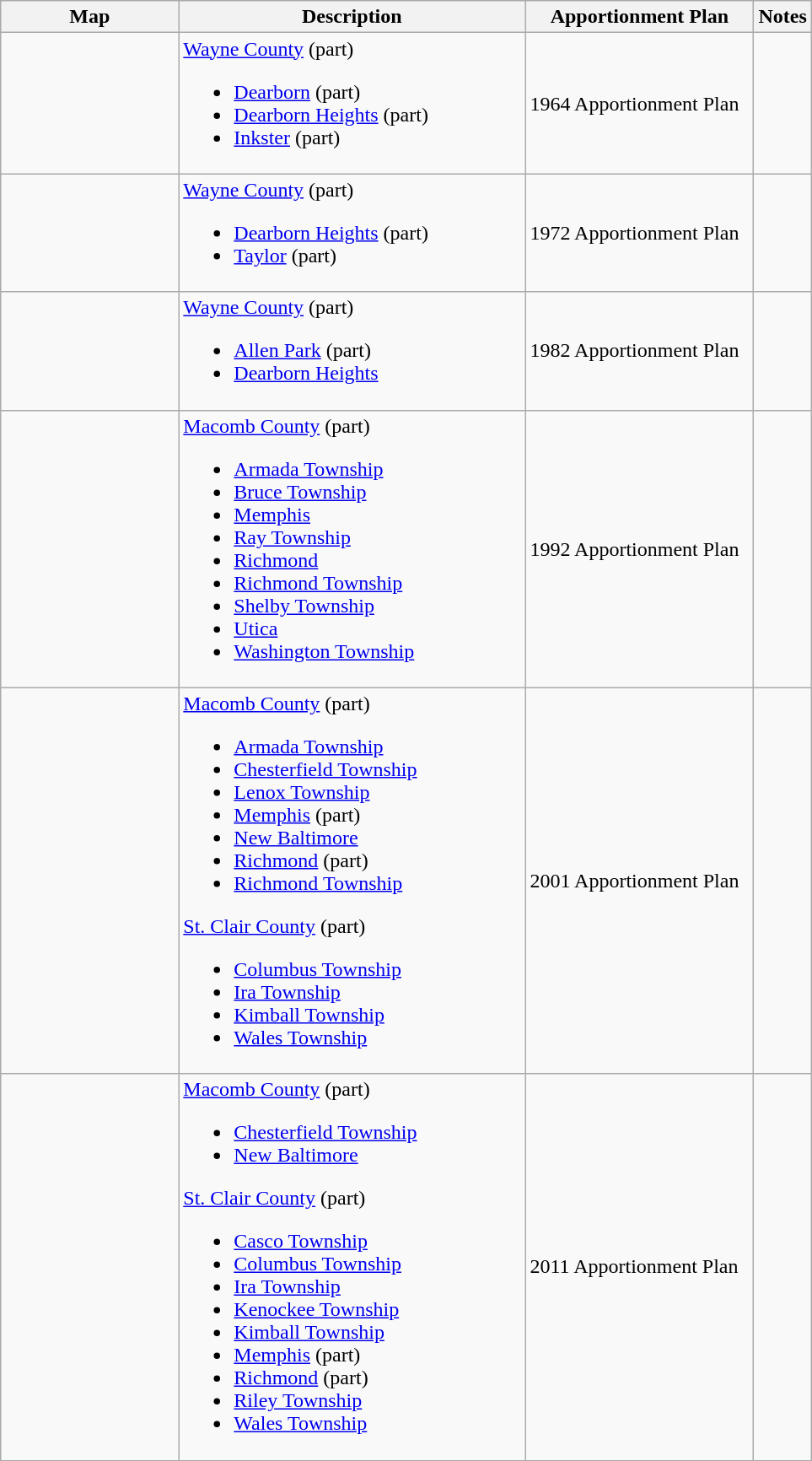<table class="wikitable sortable">
<tr>
<th style="width:100pt;">Map</th>
<th style="width:200pt;">Description</th>
<th style="width:130pt;">Apportionment Plan</th>
<th style="width:15pt;">Notes</th>
</tr>
<tr>
<td></td>
<td><a href='#'>Wayne County</a> (part)<br><ul><li><a href='#'>Dearborn</a> (part)</li><li><a href='#'>Dearborn Heights</a> (part)</li><li><a href='#'>Inkster</a> (part)</li></ul></td>
<td>1964 Apportionment Plan</td>
<td></td>
</tr>
<tr>
<td></td>
<td><a href='#'>Wayne County</a> (part)<br><ul><li><a href='#'>Dearborn Heights</a> (part)</li><li><a href='#'>Taylor</a> (part)</li></ul></td>
<td>1972 Apportionment Plan</td>
<td></td>
</tr>
<tr>
<td></td>
<td><a href='#'>Wayne County</a> (part)<br><ul><li><a href='#'>Allen Park</a> (part)</li><li><a href='#'>Dearborn Heights</a></li></ul></td>
<td>1982 Apportionment Plan</td>
<td></td>
</tr>
<tr>
<td></td>
<td><a href='#'>Macomb County</a> (part)<br><ul><li><a href='#'>Armada Township</a></li><li><a href='#'>Bruce Township</a></li><li><a href='#'>Memphis</a></li><li><a href='#'>Ray Township</a></li><li><a href='#'>Richmond</a></li><li><a href='#'>Richmond Township</a></li><li><a href='#'>Shelby Township</a></li><li><a href='#'>Utica</a></li><li><a href='#'>Washington Township</a></li></ul></td>
<td>1992 Apportionment Plan</td>
<td></td>
</tr>
<tr>
<td></td>
<td><a href='#'>Macomb County</a> (part)<br><ul><li><a href='#'>Armada Township</a></li><li><a href='#'>Chesterfield Township</a></li><li><a href='#'>Lenox Township</a></li><li><a href='#'>Memphis</a> (part)</li><li><a href='#'>New Baltimore</a></li><li><a href='#'>Richmond</a> (part)</li><li><a href='#'>Richmond Township</a></li></ul><a href='#'>St. Clair County</a> (part)<ul><li><a href='#'>Columbus Township</a></li><li><a href='#'>Ira Township</a></li><li><a href='#'>Kimball Township</a></li><li><a href='#'>Wales Township</a></li></ul></td>
<td>2001 Apportionment Plan</td>
<td></td>
</tr>
<tr>
<td></td>
<td><a href='#'>Macomb County</a> (part)<br><ul><li><a href='#'>Chesterfield Township</a></li><li><a href='#'>New Baltimore</a></li></ul><a href='#'>St. Clair County</a> (part)<ul><li><a href='#'>Casco Township</a></li><li><a href='#'>Columbus Township</a></li><li><a href='#'>Ira Township</a></li><li><a href='#'>Kenockee Township</a></li><li><a href='#'>Kimball Township</a></li><li><a href='#'>Memphis</a> (part)</li><li><a href='#'>Richmond</a> (part)</li><li><a href='#'>Riley Township</a></li><li><a href='#'>Wales Township</a></li></ul></td>
<td>2011 Apportionment Plan</td>
<td></td>
</tr>
<tr>
</tr>
</table>
